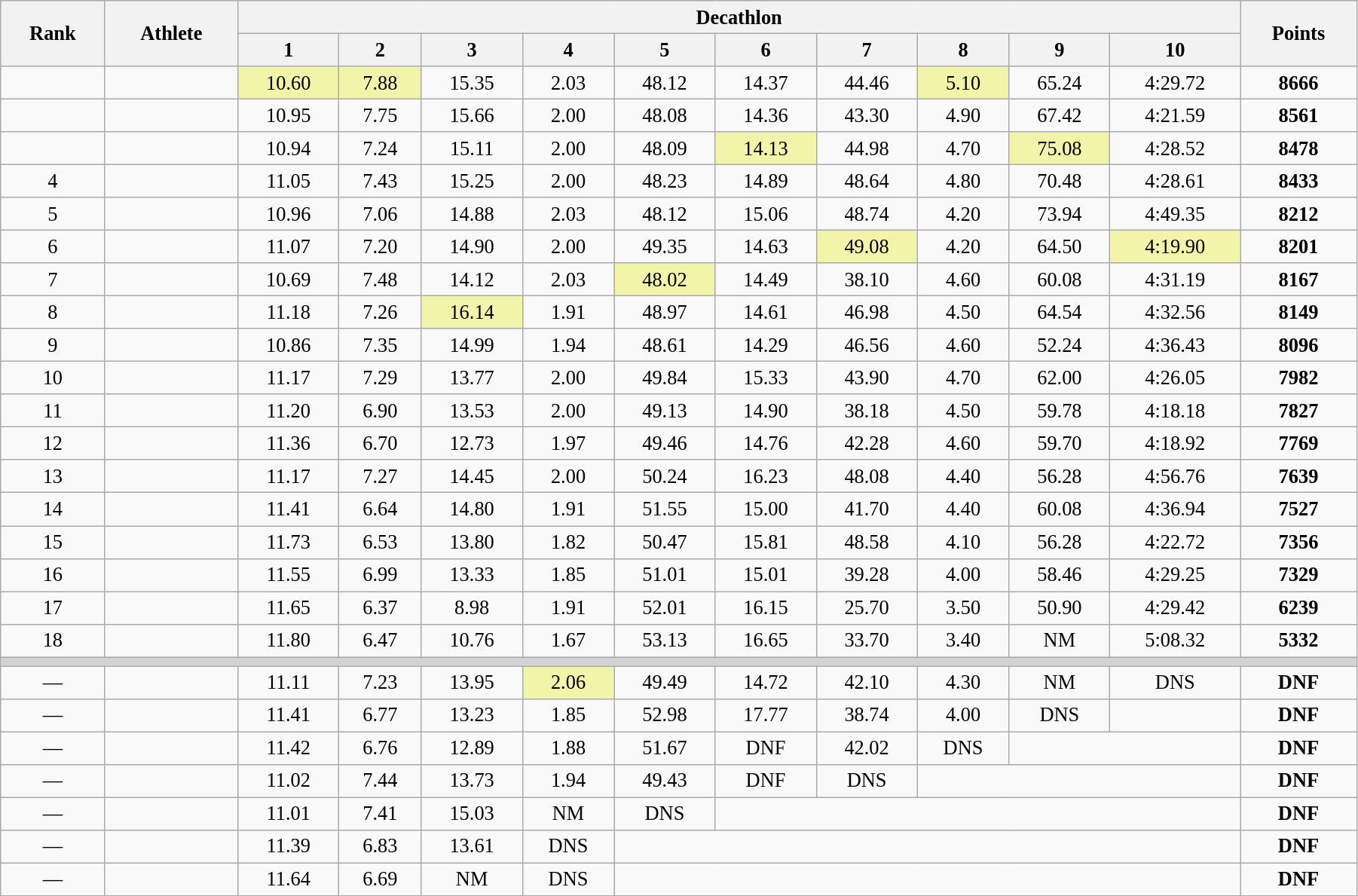<table class="wikitable" style=" text-align:center; font-size:110%;" width="95%">
<tr>
<th rowspan="2">Rank</th>
<th rowspan="2">Athlete</th>
<th colspan="10">Decathlon</th>
<th rowspan="2">Points</th>
</tr>
<tr>
<th>1</th>
<th>2</th>
<th>3</th>
<th>4</th>
<th>5</th>
<th>6</th>
<th>7</th>
<th>8</th>
<th>9</th>
<th>10</th>
</tr>
<tr>
<td></td>
<td align=left></td>
<td bgcolor=#F2F5A9>10.60</td>
<td bgcolor=#F2F5A9>7.88</td>
<td>15.35</td>
<td>2.03</td>
<td>48.12</td>
<td>14.37</td>
<td>44.46</td>
<td bgcolor=#F2F5A9>5.10</td>
<td>65.24</td>
<td>4:29.72</td>
<td><strong>8666</strong></td>
</tr>
<tr>
<td></td>
<td align=left></td>
<td>10.95</td>
<td>7.75</td>
<td>15.66</td>
<td>2.00</td>
<td>48.08</td>
<td>14.36</td>
<td>43.30</td>
<td>4.90</td>
<td>67.42</td>
<td>4:21.59</td>
<td><strong>8561</strong></td>
</tr>
<tr>
<td></td>
<td align=left></td>
<td>10.94</td>
<td>7.24</td>
<td>15.11</td>
<td>2.00</td>
<td>48.09</td>
<td bgcolor=#F2F5A9>14.13</td>
<td>44.98</td>
<td>4.70</td>
<td bgcolor=#F2F5A9>75.08</td>
<td>4:28.52</td>
<td><strong>8478</strong></td>
</tr>
<tr>
<td>4</td>
<td align=left></td>
<td>11.05</td>
<td>7.43</td>
<td>15.25</td>
<td>2.00</td>
<td>48.23</td>
<td>14.89</td>
<td>48.64</td>
<td>4.80</td>
<td>70.48</td>
<td>4:28.61</td>
<td><strong>8433</strong></td>
</tr>
<tr>
<td>5</td>
<td align=left></td>
<td>10.96</td>
<td>7.06</td>
<td>14.88</td>
<td>2.03</td>
<td>48.12</td>
<td>15.06</td>
<td>48.74</td>
<td>4.20</td>
<td>73.94</td>
<td>4:49.35</td>
<td><strong>8212</strong></td>
</tr>
<tr>
<td>6</td>
<td align=left></td>
<td>11.07</td>
<td>7.20</td>
<td>14.90</td>
<td>2.00</td>
<td>49.35</td>
<td>14.63</td>
<td bgcolor=#F2F5A9>49.08</td>
<td>4.20</td>
<td>64.50</td>
<td bgcolor=#F2F5A9>4:19.90</td>
<td><strong>8201</strong></td>
</tr>
<tr>
<td>7</td>
<td align=left></td>
<td>10.69</td>
<td>7.48</td>
<td>14.12</td>
<td>2.03</td>
<td bgcolor=#F2F5A9>48.02</td>
<td>14.49</td>
<td>38.10</td>
<td>4.60</td>
<td>60.08</td>
<td>4:31.19</td>
<td><strong>8167</strong></td>
</tr>
<tr>
<td>8</td>
<td align=left></td>
<td>11.18</td>
<td>7.26</td>
<td bgcolor=#F2F5A9>16.14</td>
<td>1.91</td>
<td>48.97</td>
<td>14.61</td>
<td>46.98</td>
<td>4.50</td>
<td>64.54</td>
<td>4:32.56</td>
<td><strong>8149</strong></td>
</tr>
<tr>
<td>9</td>
<td align=left></td>
<td>10.86</td>
<td>7.35</td>
<td>14.99</td>
<td>1.94</td>
<td>48.61</td>
<td>14.29</td>
<td>46.56</td>
<td>4.60</td>
<td>52.24</td>
<td>4:36.43</td>
<td><strong>8096</strong></td>
</tr>
<tr>
<td>10</td>
<td align=left></td>
<td>11.17</td>
<td>7.29</td>
<td>13.77</td>
<td>2.00</td>
<td>49.84</td>
<td>15.33</td>
<td>43.90</td>
<td>4.70</td>
<td>62.00</td>
<td>4:26.05</td>
<td><strong>7982</strong></td>
</tr>
<tr>
<td>11</td>
<td align=left></td>
<td>11.20</td>
<td>6.90</td>
<td>13.53</td>
<td>2.00</td>
<td>49.13</td>
<td>14.90</td>
<td>38.18</td>
<td>4.50</td>
<td>59.78</td>
<td>4:18.18</td>
<td><strong>7827</strong></td>
</tr>
<tr>
<td>12</td>
<td align=left></td>
<td>11.36</td>
<td>6.70</td>
<td>12.73</td>
<td>1.97</td>
<td>49.46</td>
<td>14.76</td>
<td>42.28</td>
<td>4.60</td>
<td>59.70</td>
<td>4:18.92</td>
<td><strong>7769</strong></td>
</tr>
<tr>
<td>13</td>
<td align=left></td>
<td>11.17</td>
<td>7.27</td>
<td>14.45</td>
<td>2.00</td>
<td>50.24</td>
<td>16.23</td>
<td>48.08</td>
<td>4.40</td>
<td>56.28</td>
<td>4:56.76</td>
<td><strong>7639</strong></td>
</tr>
<tr>
<td>14</td>
<td align=left></td>
<td>11.41</td>
<td>6.64</td>
<td>14.80</td>
<td>1.91</td>
<td>51.55</td>
<td>15.00</td>
<td>41.70</td>
<td>4.40</td>
<td>60.08</td>
<td>4:36.94</td>
<td><strong>7527</strong></td>
</tr>
<tr>
<td>15</td>
<td align=left></td>
<td>11.73</td>
<td>6.53</td>
<td>13.80</td>
<td>1.82</td>
<td>50.47</td>
<td>15.81</td>
<td>48.58</td>
<td>4.10</td>
<td>56.28</td>
<td>4:22.72</td>
<td><strong>7356</strong></td>
</tr>
<tr>
<td>16</td>
<td align=left></td>
<td>11.55</td>
<td>6.99</td>
<td>13.33</td>
<td>1.85</td>
<td>51.01</td>
<td>15.01</td>
<td>39.28</td>
<td>4.00</td>
<td>58.46</td>
<td>4:29.25</td>
<td><strong>7329</strong></td>
</tr>
<tr>
<td>17</td>
<td align=left></td>
<td>11.65</td>
<td>6.37</td>
<td>8.98</td>
<td>1.91</td>
<td>52.01</td>
<td>16.15</td>
<td>25.70</td>
<td>3.50</td>
<td>50.90</td>
<td>4:29.42</td>
<td><strong>6239</strong></td>
</tr>
<tr>
<td>18</td>
<td align=left></td>
<td>11.80</td>
<td>6.47</td>
<td>10.76</td>
<td>1.67</td>
<td>53.13</td>
<td>16.65</td>
<td>33.70</td>
<td>3.40</td>
<td>NM</td>
<td>5:08.32</td>
<td><strong>5332</strong></td>
</tr>
<tr>
<td colspan=13 bgcolor=lightgray></td>
</tr>
<tr>
<td>—</td>
<td align=left></td>
<td>11.11</td>
<td>7.23</td>
<td>13.95</td>
<td bgcolor=#F2F5A9>2.06</td>
<td>49.49</td>
<td>14.72</td>
<td>42.10</td>
<td>4.30</td>
<td>NM</td>
<td>DNS</td>
<td><strong>DNF</strong></td>
</tr>
<tr>
<td>—</td>
<td align=left></td>
<td>11.41</td>
<td>6.77</td>
<td>13.23</td>
<td>1.85</td>
<td>52.98</td>
<td>17.77</td>
<td>38.74</td>
<td>4.00</td>
<td>DNS</td>
<td></td>
<td><strong>DNF</strong></td>
</tr>
<tr>
<td>—</td>
<td align=left></td>
<td>11.42</td>
<td>6.76</td>
<td>12.89</td>
<td>1.88</td>
<td>51.67</td>
<td>DNF</td>
<td>42.02</td>
<td>DNS</td>
<td colspan=2></td>
<td><strong>DNF</strong></td>
</tr>
<tr>
<td>—</td>
<td align=left></td>
<td>11.02</td>
<td>7.44</td>
<td>13.73</td>
<td>1.94</td>
<td>49.43</td>
<td>DNF</td>
<td>DNS</td>
<td colspan=3></td>
<td><strong>DNF</strong></td>
</tr>
<tr>
<td>—</td>
<td align=left></td>
<td>11.01</td>
<td>7.41</td>
<td>15.03</td>
<td>NM</td>
<td>DNS</td>
<td colspan=5></td>
<td><strong>DNF</strong></td>
</tr>
<tr>
<td>—</td>
<td align=left></td>
<td>11.39</td>
<td>6.83</td>
<td>13.61</td>
<td>DNS</td>
<td colspan=6></td>
<td><strong>DNF</strong></td>
</tr>
<tr>
<td>—</td>
<td align=left></td>
<td>11.64</td>
<td>6.69</td>
<td>NM</td>
<td>DNS</td>
<td colspan=6></td>
<td><strong>DNF</strong></td>
</tr>
</table>
